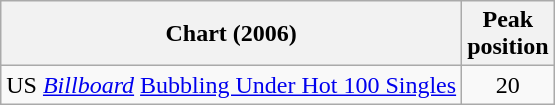<table class="wikitable sortable">
<tr>
<th scope="col">Chart (2006)</th>
<th scope="col">Peak<br>position</th>
</tr>
<tr>
<td>US <em><a href='#'>Billboard</a></em> <a href='#'>Bubbling Under Hot 100 Singles</a></td>
<td align="center">20</td>
</tr>
</table>
